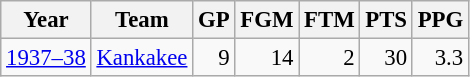<table class="wikitable sortable" style="font-size:95%; text-align:right;">
<tr>
<th>Year</th>
<th>Team</th>
<th>GP</th>
<th>FGM</th>
<th>FTM</th>
<th>PTS</th>
<th>PPG</th>
</tr>
<tr>
<td style="text-align:left;"><a href='#'>1937–38</a></td>
<td style="text-align:left;"><a href='#'>Kankakee</a></td>
<td>9</td>
<td>14</td>
<td>2</td>
<td>30</td>
<td>3.3</td>
</tr>
</table>
